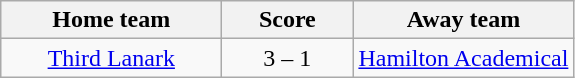<table class="wikitable" style="text-align: center">
<tr>
<th width=140>Home team</th>
<th width=80>Score</th>
<th width=140>Away team</th>
</tr>
<tr>
<td><a href='#'>Third Lanark</a></td>
<td>3 – 1</td>
<td><a href='#'>Hamilton Academical</a></td>
</tr>
</table>
